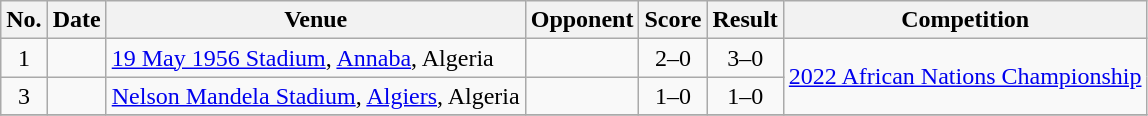<table class="wikitable sortable">
<tr>
<th scope="col">No.</th>
<th scope="col">Date</th>
<th scope="col">Venue</th>
<th scope="col">Opponent</th>
<th scope="col">Score</th>
<th scope="col">Result</th>
<th scope="col">Competition</th>
</tr>
<tr>
<td style="text-align:center">1</td>
<td></td>
<td><a href='#'>19 May 1956 Stadium</a>, <a href='#'>Annaba</a>, Algeria</td>
<td></td>
<td style="text-align:center">2–0</td>
<td style="text-align:center">3–0</td>
<td rowspan=2><a href='#'>2022 African Nations Championship</a></td>
</tr>
<tr>
<td style="text-align:center">3</td>
<td></td>
<td><a href='#'>Nelson Mandela Stadium</a>, <a href='#'>Algiers</a>, Algeria</td>
<td></td>
<td style="text-align:center">1–0</td>
<td style="text-align:center">1–0</td>
</tr>
<tr>
</tr>
</table>
